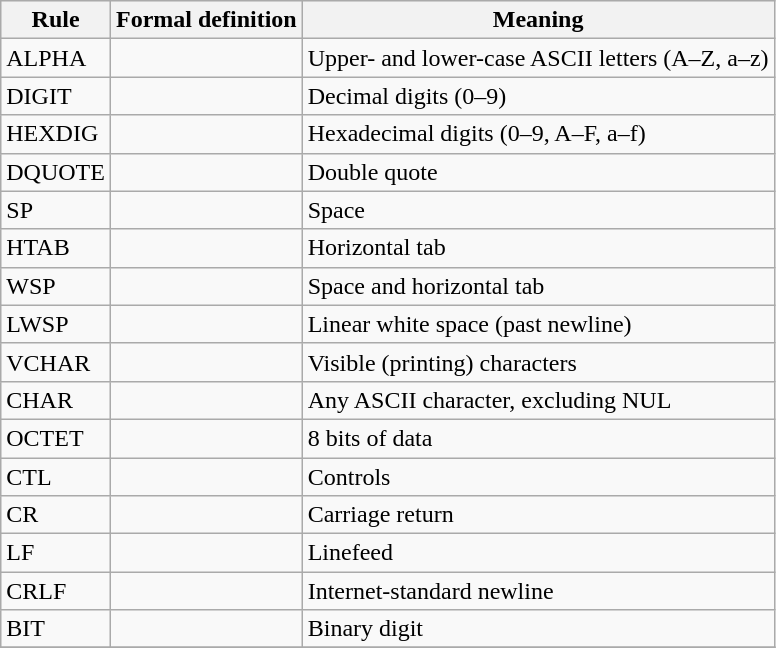<table class="wikitable">
<tr style="background-color: #efefef;">
<th>Rule</th>
<th>Formal definition</th>
<th>Meaning</th>
</tr>
<tr>
<td>ALPHA</td>
<td></td>
<td>Upper- and lower-case ASCII letters (A–Z, a–z)</td>
</tr>
<tr>
<td>DIGIT</td>
<td></td>
<td>Decimal digits (0–9)</td>
</tr>
<tr>
<td>HEXDIG</td>
<td></td>
<td>Hexadecimal digits (0–9, A–F, a–f)</td>
</tr>
<tr>
<td>DQUOTE</td>
<td></td>
<td>Double quote</td>
</tr>
<tr>
<td>SP</td>
<td></td>
<td>Space</td>
</tr>
<tr>
<td>HTAB</td>
<td></td>
<td>Horizontal tab</td>
</tr>
<tr>
<td>WSP</td>
<td></td>
<td>Space and horizontal tab</td>
</tr>
<tr>
<td>LWSP</td>
<td></td>
<td>Linear white space (past newline)</td>
</tr>
<tr>
<td>VCHAR</td>
<td></td>
<td>Visible (printing) characters</td>
</tr>
<tr>
<td>CHAR</td>
<td></td>
<td>Any ASCII character, excluding NUL</td>
</tr>
<tr>
<td>OCTET</td>
<td></td>
<td>8 bits of data</td>
</tr>
<tr>
<td>CTL</td>
<td></td>
<td>Controls</td>
</tr>
<tr>
<td>CR</td>
<td></td>
<td>Carriage return</td>
</tr>
<tr>
<td>LF</td>
<td></td>
<td>Linefeed</td>
</tr>
<tr>
<td>CRLF</td>
<td></td>
<td>Internet-standard newline</td>
</tr>
<tr>
<td>BIT</td>
<td></td>
<td>Binary digit</td>
</tr>
<tr>
</tr>
</table>
